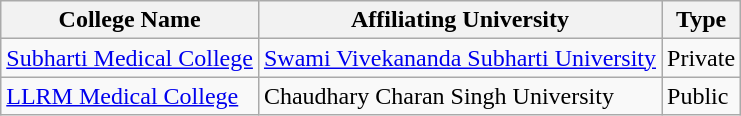<table class="wikitable">
<tr>
<th>College Name</th>
<th>Affiliating University</th>
<th>Type</th>
</tr>
<tr>
<td><a href='#'>Subharti Medical College</a></td>
<td><a href='#'>Swami Vivekananda Subharti University</a></td>
<td>Private</td>
</tr>
<tr>
<td><a href='#'>LLRM Medical College</a></td>
<td>Chaudhary Charan Singh University</td>
<td>Public</td>
</tr>
</table>
